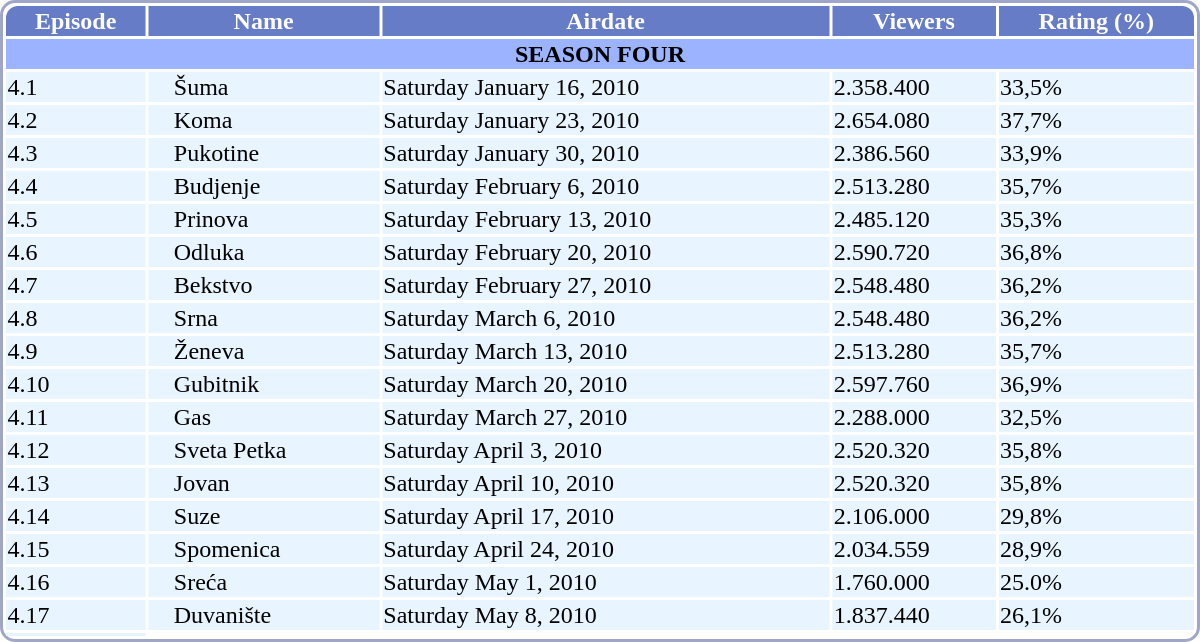<table class="col1cen col3cen col4cen col5cen" style="margin:1em auto; border:2px solid #A0A6C8; border-radius:10px; width:800px;" align="center">
<tr>
<th bgcolor="#667CC6" style="color:white; border-radius:0.5em 0 0 0;">Episode</th>
<th bgcolor="#667CC6" style="color:white;">Name</th>
<th bgcolor="#667CC6" style="color:white;">Airdate</th>
<th bgcolor="#667CC6" style="color:white;">Viewers</th>
<th bgcolor="#667CC6" style="color:white; border-radius:0 0.5em 0 0;">Rating (%)</th>
</tr>
<tr bgcolor="#9CB3FF">
<td colspan=5 align=center><strong>SEASON FOUR</strong></td>
</tr>
<tr bgcolor="#E8F4FF">
<td>4.1</td>
<td>    Šuma</td>
<td>Saturday January 16, 2010</td>
<td>2.358.400</td>
<td>33,5%</td>
</tr>
<tr bgcolor="#E8F4FF">
<td>4.2</td>
<td>    Koma</td>
<td>Saturday January 23, 2010</td>
<td>2.654.080</td>
<td>37,7%</td>
</tr>
<tr bgcolor="#E8F4FF">
<td>4.3</td>
<td>    Pukotine</td>
<td>Saturday January 30, 2010</td>
<td>2.386.560</td>
<td>33,9%</td>
</tr>
<tr bgcolor="#E8F4FF">
<td>4.4</td>
<td>    Budjenje</td>
<td>Saturday February 6, 2010</td>
<td>2.513.280</td>
<td>35,7%</td>
</tr>
<tr bgcolor="#E8F4FF">
<td>4.5</td>
<td>    Prinova</td>
<td>Saturday February 13, 2010</td>
<td>2.485.120</td>
<td>35,3%</td>
</tr>
<tr bgcolor="#E8F4FF">
<td>4.6</td>
<td>    Odluka</td>
<td>Saturday February 20, 2010</td>
<td>2.590.720</td>
<td>36,8%</td>
</tr>
<tr bgcolor="#E8F4FF">
<td>4.7</td>
<td>    Bekstvo</td>
<td>Saturday February 27, 2010</td>
<td>2.548.480</td>
<td>36,2%</td>
</tr>
<tr bgcolor="#E8F4FF">
<td>4.8</td>
<td>    Srna</td>
<td>Saturday March 6, 2010</td>
<td>2.548.480</td>
<td>36,2%</td>
</tr>
<tr bgcolor="#E8F4FF">
<td>4.9</td>
<td>    Ženeva</td>
<td>Saturday March 13, 2010</td>
<td>2.513.280</td>
<td>35,7%</td>
</tr>
<tr bgcolor="#E8F4FF">
<td>4.10</td>
<td>    Gubitnik</td>
<td>Saturday March 20, 2010</td>
<td>2.597.760</td>
<td>36,9%</td>
</tr>
<tr bgcolor="#E8F4FF">
<td>4.11</td>
<td>    Gas</td>
<td>Saturday March 27, 2010</td>
<td>2.288.000</td>
<td>32,5%</td>
</tr>
<tr bgcolor="#E8F4FF">
<td>4.12</td>
<td>    Sveta Petka</td>
<td>Saturday April 3, 2010</td>
<td>2.520.320</td>
<td>35,8%</td>
</tr>
<tr bgcolor="#E8F4FF">
<td>4.13</td>
<td>    Jovan</td>
<td>Saturday April 10, 2010</td>
<td>2.520.320</td>
<td>35,8%</td>
</tr>
<tr bgcolor="#E8F4FF">
<td>4.14</td>
<td>    Suze</td>
<td>Saturday April 17, 2010</td>
<td>2.106.000</td>
<td>29,8%</td>
</tr>
<tr bgcolor="#E8F4FF">
<td>4.15</td>
<td>    Spomenica</td>
<td>Saturday April 24, 2010</td>
<td>2.034.559</td>
<td>28,9%</td>
</tr>
<tr bgcolor="#E8F4FF">
<td>4.16</td>
<td>    Sreća</td>
<td>Saturday May 1, 2010</td>
<td>1.760.000</td>
<td>25.0%</td>
</tr>
<tr bgcolor="#E8F4FF">
<td>4.17</td>
<td>    Duvanište</td>
<td>Saturday May 8, 2010</td>
<td>1.837.440</td>
<td>26,1%</td>
</tr>
<tr bgcolor="#E8F4FF">
<td></td>
</tr>
</table>
